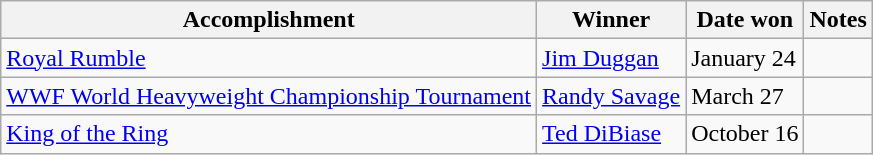<table class="wikitable">
<tr>
<th>Accomplishment</th>
<th>Winner</th>
<th>Date won</th>
<th>Notes</th>
</tr>
<tr>
<td><a href='#'>Royal Rumble</a></td>
<td><a href='#'>Jim Duggan</a></td>
<td>January 24</td>
<td></td>
</tr>
<tr>
<td><a href='#'>WWF World Heavyweight Championship Tournament</a></td>
<td><a href='#'>Randy Savage</a></td>
<td>March 27</td>
<td></td>
</tr>
<tr>
<td><a href='#'>King of the Ring</a></td>
<td><a href='#'>Ted DiBiase</a></td>
<td>October 16</td>
<td></td>
</tr>
</table>
